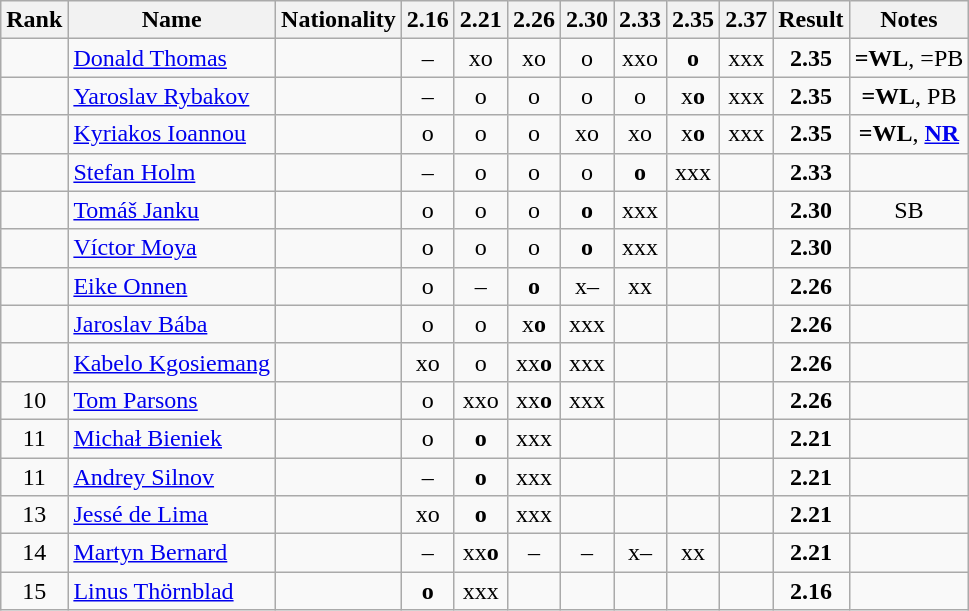<table class="wikitable sortable" style="text-align:center">
<tr>
<th>Rank</th>
<th>Name</th>
<th>Nationality</th>
<th>2.16</th>
<th>2.21</th>
<th>2.26</th>
<th>2.30</th>
<th>2.33</th>
<th>2.35</th>
<th>2.37</th>
<th>Result</th>
<th>Notes</th>
</tr>
<tr>
<td></td>
<td align=left><a href='#'>Donald Thomas</a></td>
<td align=left></td>
<td>–</td>
<td>xo</td>
<td>xo</td>
<td>o</td>
<td>xxo</td>
<td><strong>o</strong></td>
<td>xxx</td>
<td><strong>2.35</strong></td>
<td><strong>=WL</strong>, =PB</td>
</tr>
<tr>
<td></td>
<td align=left><a href='#'>Yaroslav Rybakov</a></td>
<td align=left></td>
<td>–</td>
<td>o</td>
<td>o</td>
<td>o</td>
<td>o</td>
<td>x<strong>o</strong></td>
<td>xxx</td>
<td><strong>2.35</strong></td>
<td><strong>=WL</strong>, PB</td>
</tr>
<tr>
<td></td>
<td align=left><a href='#'>Kyriakos Ioannou</a></td>
<td align=left></td>
<td>o</td>
<td>o</td>
<td>o</td>
<td>xo</td>
<td>xo</td>
<td>x<strong>o</strong></td>
<td>xxx</td>
<td><strong>2.35</strong></td>
<td><strong>=WL</strong>, <strong><a href='#'>NR</a></strong></td>
</tr>
<tr>
<td></td>
<td align=left><a href='#'>Stefan Holm</a></td>
<td align=left></td>
<td>–</td>
<td>o</td>
<td>o</td>
<td>o</td>
<td><strong>o</strong></td>
<td>xxx</td>
<td></td>
<td><strong>2.33</strong></td>
<td></td>
</tr>
<tr>
<td></td>
<td align=left><a href='#'>Tomáš Janku</a></td>
<td align=left></td>
<td>o</td>
<td>o</td>
<td>o</td>
<td><strong>o</strong></td>
<td>xxx</td>
<td></td>
<td></td>
<td><strong>2.30</strong></td>
<td>SB</td>
</tr>
<tr>
<td></td>
<td align=left><a href='#'>Víctor Moya</a></td>
<td align=left></td>
<td>o</td>
<td>o</td>
<td>o</td>
<td><strong>o</strong></td>
<td>xxx</td>
<td></td>
<td></td>
<td><strong>2.30</strong></td>
<td></td>
</tr>
<tr>
<td></td>
<td align=left><a href='#'>Eike Onnen</a></td>
<td align=left></td>
<td>o</td>
<td>–</td>
<td><strong>o</strong></td>
<td>x–</td>
<td>xx</td>
<td></td>
<td></td>
<td><strong>2.26</strong></td>
<td></td>
</tr>
<tr>
<td></td>
<td align=left><a href='#'>Jaroslav Bába</a></td>
<td align=left></td>
<td>o</td>
<td>o</td>
<td>x<strong>o</strong></td>
<td>xxx</td>
<td></td>
<td></td>
<td></td>
<td><strong>2.26</strong></td>
<td></td>
</tr>
<tr>
<td></td>
<td align=left><a href='#'>Kabelo Kgosiemang</a></td>
<td align=left></td>
<td>xo</td>
<td>o</td>
<td>xx<strong>o</strong></td>
<td>xxx</td>
<td></td>
<td></td>
<td></td>
<td><strong>2.26</strong></td>
<td></td>
</tr>
<tr>
<td>10</td>
<td align=left><a href='#'>Tom Parsons</a></td>
<td align=left></td>
<td>o</td>
<td>xxo</td>
<td>xx<strong>o</strong></td>
<td>xxx</td>
<td></td>
<td></td>
<td></td>
<td><strong>2.26</strong></td>
<td></td>
</tr>
<tr>
<td>11</td>
<td align=left><a href='#'>Michał Bieniek</a></td>
<td align=left></td>
<td>o</td>
<td><strong>o</strong></td>
<td>xxx</td>
<td></td>
<td></td>
<td></td>
<td></td>
<td><strong>2.21</strong></td>
<td></td>
</tr>
<tr>
<td>11</td>
<td align=left><a href='#'>Andrey Silnov</a></td>
<td align=left></td>
<td>–</td>
<td><strong>o</strong></td>
<td>xxx</td>
<td></td>
<td></td>
<td></td>
<td></td>
<td><strong>2.21</strong></td>
<td></td>
</tr>
<tr>
<td>13</td>
<td align=left><a href='#'>Jessé de Lima</a></td>
<td align=left></td>
<td>xo</td>
<td><strong>o</strong></td>
<td>xxx</td>
<td></td>
<td></td>
<td></td>
<td></td>
<td><strong>2.21</strong></td>
<td></td>
</tr>
<tr>
<td>14</td>
<td align=left><a href='#'>Martyn Bernard</a></td>
<td align=left></td>
<td>–</td>
<td>xx<strong>o</strong></td>
<td>–</td>
<td>–</td>
<td>x–</td>
<td>xx</td>
<td></td>
<td><strong>2.21</strong></td>
<td></td>
</tr>
<tr>
<td>15</td>
<td align=left><a href='#'>Linus Thörnblad</a></td>
<td align=left></td>
<td><strong>o</strong></td>
<td>xxx</td>
<td></td>
<td></td>
<td></td>
<td></td>
<td></td>
<td><strong>2.16</strong></td>
<td></td>
</tr>
</table>
